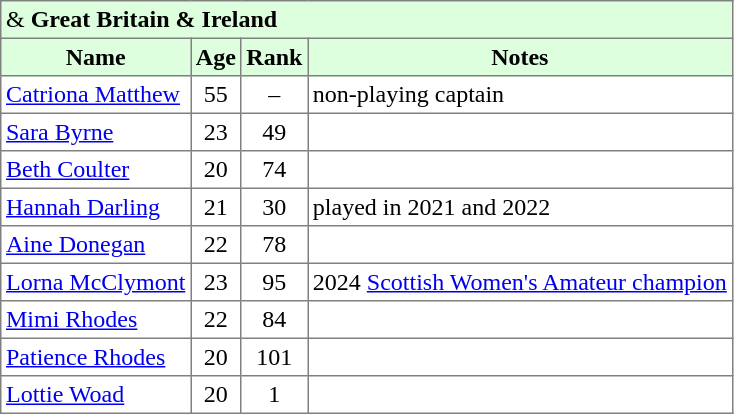<table border="1" cellpadding="3" style="border-collapse: collapse;">
<tr style="background:#ddffdd;">
<td colspan=5> &  <strong>Great Britain & Ireland</strong></td>
</tr>
<tr style="background:#ddffdd;">
<th>Name</th>
<th>Age</th>
<th>Rank</th>
<th>Notes</th>
</tr>
<tr>
<td> <a href='#'>Catriona Matthew</a></td>
<td align=center>55</td>
<td align=center>–</td>
<td>non-playing captain</td>
</tr>
<tr>
<td> <a href='#'>Sara Byrne</a></td>
<td align=center>23</td>
<td align=center>49</td>
<td></td>
</tr>
<tr>
<td> <a href='#'>Beth Coulter</a></td>
<td align=center>20</td>
<td align=center>74</td>
<td></td>
</tr>
<tr>
<td> <a href='#'>Hannah Darling</a></td>
<td align=center>21</td>
<td align=center>30</td>
<td>played in 2021 and 2022</td>
</tr>
<tr>
<td> <a href='#'>Aine Donegan</a></td>
<td align=center>22</td>
<td align=center>78</td>
<td></td>
</tr>
<tr>
<td> <a href='#'>Lorna McClymont</a></td>
<td align=center>23</td>
<td align=center>95</td>
<td>2024 <a href='#'>Scottish Women's Amateur champion</a></td>
</tr>
<tr>
<td> <a href='#'>Mimi Rhodes</a></td>
<td align=center>22</td>
<td align=center>84</td>
<td></td>
</tr>
<tr>
<td> <a href='#'>Patience Rhodes</a></td>
<td align=center>20</td>
<td align=center>101</td>
<td></td>
</tr>
<tr>
<td> <a href='#'>Lottie Woad</a></td>
<td align=center>20</td>
<td align=center>1</td>
<td></td>
</tr>
</table>
